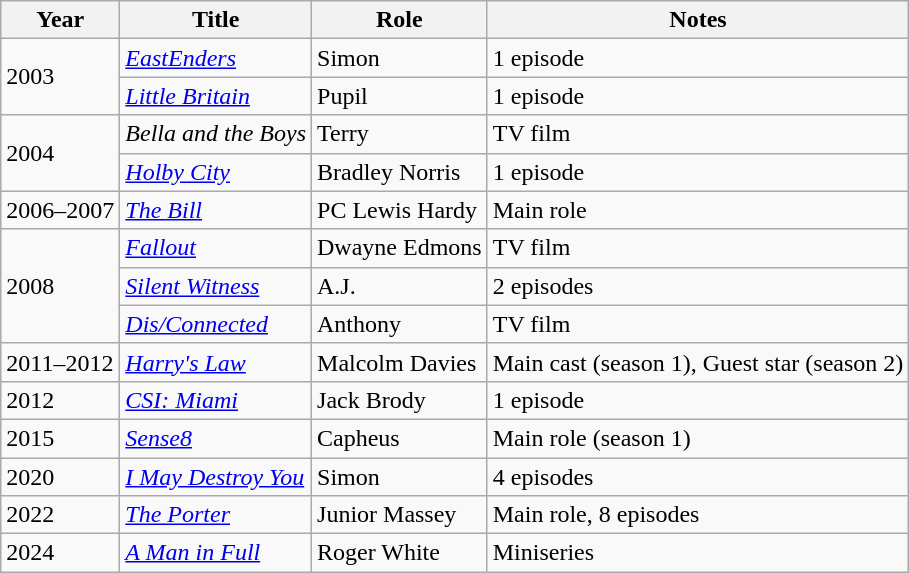<table class="wikitable sortable">
<tr>
<th>Year</th>
<th>Title</th>
<th>Role</th>
<th class="unsortable">Notes</th>
</tr>
<tr>
<td rowspan="2">2003</td>
<td><em><a href='#'>EastEnders</a></em></td>
<td>Simon</td>
<td>1 episode</td>
</tr>
<tr>
<td><em><a href='#'>Little Britain</a></em></td>
<td>Pupil</td>
<td>1 episode</td>
</tr>
<tr>
<td rowspan="2">2004</td>
<td><em>Bella and the Boys</em></td>
<td>Terry</td>
<td>TV film</td>
</tr>
<tr>
<td><em><a href='#'>Holby City</a></em></td>
<td>Bradley Norris</td>
<td>1 episode</td>
</tr>
<tr>
<td>2006–2007</td>
<td><em><a href='#'>The Bill</a></em></td>
<td>PC Lewis Hardy</td>
<td>Main role</td>
</tr>
<tr>
<td rowspan="3">2008</td>
<td><em><a href='#'>Fallout</a></em></td>
<td>Dwayne Edmons</td>
<td>TV film</td>
</tr>
<tr>
<td><em><a href='#'>Silent Witness</a></em></td>
<td>A.J.</td>
<td>2 episodes</td>
</tr>
<tr>
<td><em><a href='#'>Dis/Connected</a></em></td>
<td>Anthony</td>
<td>TV film</td>
</tr>
<tr>
<td>2011–2012</td>
<td><em><a href='#'>Harry's Law</a></em></td>
<td>Malcolm Davies</td>
<td>Main cast (season 1), Guest star (season 2)</td>
</tr>
<tr>
<td>2012</td>
<td><em><a href='#'>CSI: Miami</a></em></td>
<td>Jack Brody</td>
<td>1 episode</td>
</tr>
<tr>
<td>2015</td>
<td><em><a href='#'>Sense8</a></em></td>
<td>Capheus</td>
<td>Main role (season 1)</td>
</tr>
<tr>
<td>2020</td>
<td><em><a href='#'>I May Destroy You</a></em></td>
<td>Simon</td>
<td>4 episodes</td>
</tr>
<tr>
<td>2022</td>
<td><em><a href='#'>The Porter</a></em></td>
<td>Junior Massey</td>
<td>Main role, 8 episodes</td>
</tr>
<tr>
<td>2024</td>
<td><em><a href='#'>A Man in Full</a></em></td>
<td>Roger White</td>
<td>Miniseries</td>
</tr>
</table>
